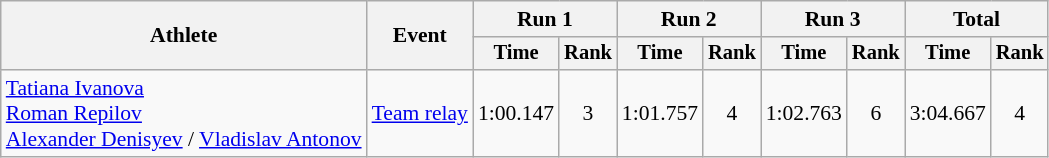<table class=wikitable style="text-align:center; font-size:90%">
<tr>
<th rowspan=2>Athlete</th>
<th rowspan=2>Event</th>
<th colspan=2>Run 1</th>
<th colspan=2>Run 2</th>
<th colspan=2>Run 3</th>
<th colspan=2>Total</th>
</tr>
<tr style="font-size:95%">
<th>Time</th>
<th>Rank</th>
<th>Time</th>
<th>Rank</th>
<th>Time</th>
<th>Rank</th>
<th>Time</th>
<th>Rank</th>
</tr>
<tr>
<td align=left><a href='#'>Tatiana Ivanova</a><br><a href='#'>Roman Repilov</a><br><a href='#'>Alexander Denisyev</a> / <a href='#'>Vladislav Antonov</a></td>
<td align=left><a href='#'>Team relay</a></td>
<td>1:00.147</td>
<td>3</td>
<td>1:01.757</td>
<td>4</td>
<td>1:02.763</td>
<td>6</td>
<td>3:04.667</td>
<td>4</td>
</tr>
</table>
